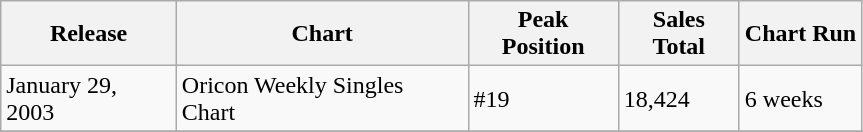<table class="wikitable" width="575px">
<tr>
<th align="left">Release</th>
<th align="left">Chart</th>
<th align="left">Peak Position</th>
<th align="left">Sales Total</th>
<th align="left">Chart Run</th>
</tr>
<tr>
<td align="left">January 29, 2003</td>
<td align="left">Oricon Weekly Singles Chart</td>
<td align="left">#19</td>
<td align="left">18,424</td>
<td align="left">6 weeks</td>
</tr>
<tr>
</tr>
</table>
